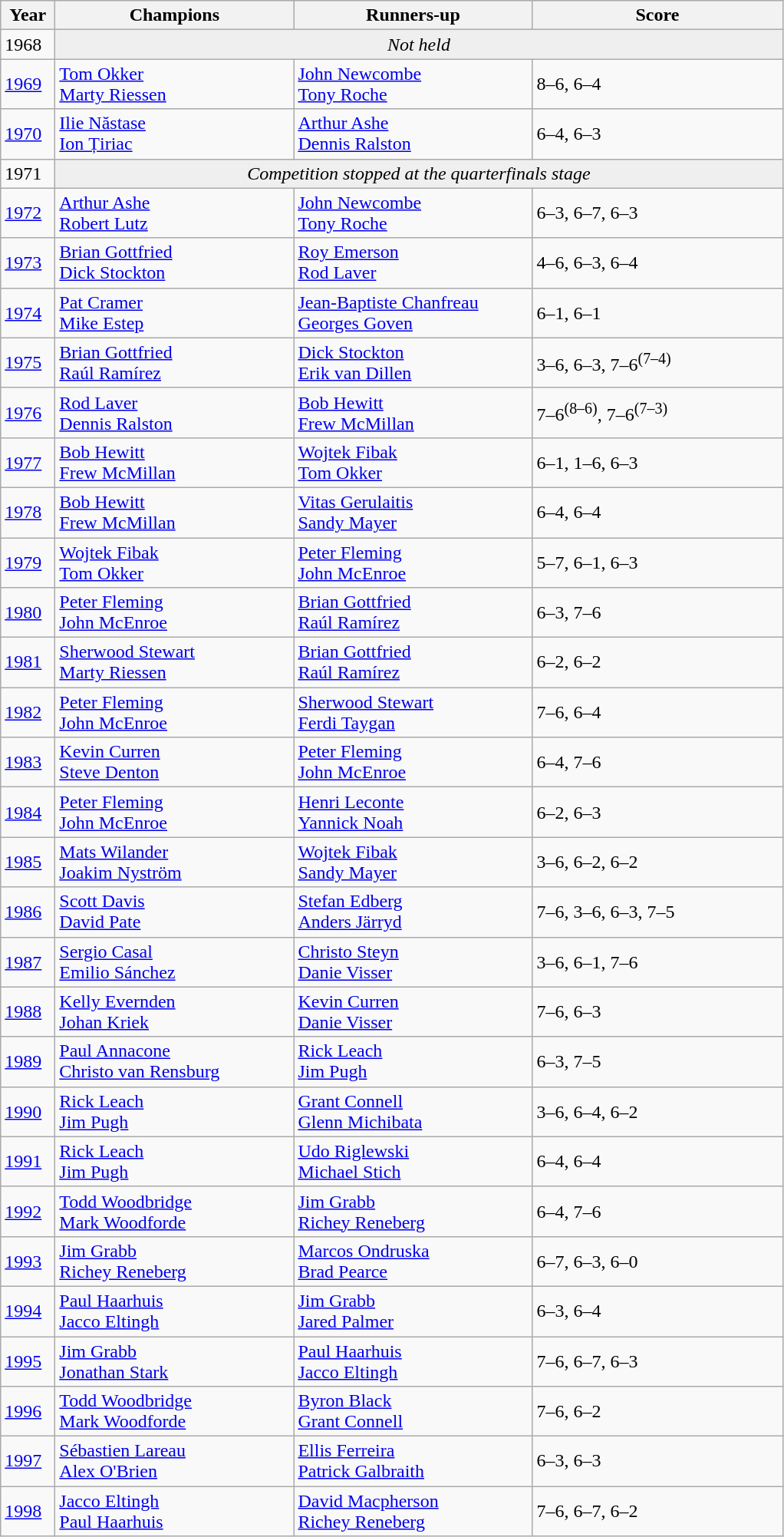<table class="wikitable">
<tr>
<th style="width:40px">Year</th>
<th style="width:200px">Champions</th>
<th style="width:200px">Runners-up</th>
<th style="width:210px" class="unsortable">Score</th>
</tr>
<tr>
<td>1968</td>
<td colspan=3 align=center style="background:#efefef"><em>Not held</em></td>
</tr>
<tr>
<td><a href='#'>1969</a></td>
<td> <a href='#'>Tom Okker</a><br> <a href='#'>Marty Riessen</a></td>
<td> <a href='#'>John Newcombe</a><br> <a href='#'>Tony Roche</a></td>
<td>8–6, 6–4</td>
</tr>
<tr>
<td><a href='#'>1970</a></td>
<td> <a href='#'>Ilie Năstase</a><br> <a href='#'>Ion Țiriac</a></td>
<td> <a href='#'>Arthur Ashe</a><br> <a href='#'>Dennis Ralston</a></td>
<td>6–4, 6–3</td>
</tr>
<tr>
<td>1971</td>
<td colspan=3 align=center style="background:#efefef"><em>Competition stopped at the quarterfinals stage</em></td>
</tr>
<tr>
<td><a href='#'>1972</a></td>
<td> <a href='#'>Arthur Ashe</a><br> <a href='#'>Robert Lutz</a></td>
<td> <a href='#'>John Newcombe</a><br> <a href='#'>Tony Roche</a></td>
<td>6–3, 6–7, 6–3</td>
</tr>
<tr>
<td><a href='#'>1973</a></td>
<td> <a href='#'>Brian Gottfried</a><br> <a href='#'>Dick Stockton</a></td>
<td> <a href='#'>Roy Emerson</a><br> <a href='#'>Rod Laver</a></td>
<td>4–6, 6–3, 6–4</td>
</tr>
<tr>
<td><a href='#'>1974</a></td>
<td> <a href='#'>Pat Cramer</a><br> <a href='#'>Mike Estep</a></td>
<td> <a href='#'>Jean-Baptiste Chanfreau</a><br> <a href='#'>Georges Goven</a></td>
<td>6–1, 6–1</td>
</tr>
<tr>
<td><a href='#'>1975</a></td>
<td> <a href='#'>Brian Gottfried</a><br> <a href='#'>Raúl Ramírez</a></td>
<td> <a href='#'>Dick Stockton</a><br> <a href='#'>Erik van Dillen</a></td>
<td>3–6, 6–3, 7–6<sup>(7–4)</sup></td>
</tr>
<tr>
<td><a href='#'>1976</a></td>
<td> <a href='#'>Rod Laver</a><br> <a href='#'>Dennis Ralston</a></td>
<td> <a href='#'>Bob Hewitt</a><br> <a href='#'>Frew McMillan</a></td>
<td>7–6<sup>(8–6)</sup>, 7–6<sup>(7–3)</sup></td>
</tr>
<tr>
<td><a href='#'>1977</a></td>
<td> <a href='#'>Bob Hewitt</a><br> <a href='#'>Frew McMillan</a></td>
<td> <a href='#'>Wojtek Fibak</a><br> <a href='#'>Tom Okker</a></td>
<td>6–1, 1–6, 6–3</td>
</tr>
<tr>
<td><a href='#'>1978</a></td>
<td> <a href='#'>Bob Hewitt</a><br> <a href='#'>Frew McMillan</a></td>
<td> <a href='#'>Vitas Gerulaitis</a><br> <a href='#'>Sandy Mayer</a></td>
<td>6–4, 6–4</td>
</tr>
<tr>
<td><a href='#'>1979</a></td>
<td> <a href='#'>Wojtek Fibak</a><br> <a href='#'>Tom Okker</a></td>
<td> <a href='#'>Peter Fleming</a><br> <a href='#'>John McEnroe</a></td>
<td>5–7, 6–1, 6–3</td>
</tr>
<tr>
<td><a href='#'>1980</a></td>
<td> <a href='#'>Peter Fleming</a><br> <a href='#'>John McEnroe</a></td>
<td> <a href='#'>Brian Gottfried</a><br> <a href='#'>Raúl Ramírez</a></td>
<td>6–3, 7–6</td>
</tr>
<tr>
<td><a href='#'>1981</a></td>
<td> <a href='#'>Sherwood Stewart</a><br> <a href='#'>Marty Riessen</a></td>
<td> <a href='#'>Brian Gottfried</a><br> <a href='#'>Raúl Ramírez</a></td>
<td>6–2, 6–2</td>
</tr>
<tr>
<td><a href='#'>1982</a></td>
<td> <a href='#'>Peter Fleming</a><br> <a href='#'>John McEnroe</a></td>
<td> <a href='#'>Sherwood Stewart</a><br> <a href='#'>Ferdi Taygan</a></td>
<td>7–6, 6–4</td>
</tr>
<tr>
<td><a href='#'>1983</a></td>
<td> <a href='#'>Kevin Curren</a><br> <a href='#'>Steve Denton</a></td>
<td> <a href='#'>Peter Fleming</a><br> <a href='#'>John McEnroe</a></td>
<td>6–4, 7–6</td>
</tr>
<tr>
<td><a href='#'>1984</a></td>
<td> <a href='#'>Peter Fleming</a><br> <a href='#'>John McEnroe</a></td>
<td> <a href='#'>Henri Leconte</a><br> <a href='#'>Yannick Noah</a></td>
<td>6–2, 6–3</td>
</tr>
<tr>
<td><a href='#'>1985</a></td>
<td> <a href='#'>Mats Wilander</a><br> <a href='#'>Joakim Nyström</a></td>
<td> <a href='#'>Wojtek Fibak</a><br> <a href='#'>Sandy Mayer</a></td>
<td>3–6, 6–2, 6–2</td>
</tr>
<tr>
<td><a href='#'>1986</a></td>
<td> <a href='#'>Scott Davis</a><br> <a href='#'>David Pate</a></td>
<td> <a href='#'>Stefan Edberg</a><br> <a href='#'>Anders Järryd</a></td>
<td>7–6, 3–6, 6–3, 7–5</td>
</tr>
<tr>
<td><a href='#'>1987</a></td>
<td> <a href='#'>Sergio Casal</a><br> <a href='#'>Emilio Sánchez</a></td>
<td> <a href='#'>Christo Steyn</a><br> <a href='#'>Danie Visser</a></td>
<td>3–6, 6–1, 7–6</td>
</tr>
<tr>
<td><a href='#'>1988</a></td>
<td> <a href='#'>Kelly Evernden</a><br> <a href='#'>Johan Kriek</a></td>
<td> <a href='#'>Kevin Curren</a><br> <a href='#'>Danie Visser</a></td>
<td>7–6, 6–3</td>
</tr>
<tr>
<td><a href='#'>1989</a></td>
<td> <a href='#'>Paul Annacone</a><br> <a href='#'>Christo van Rensburg</a></td>
<td> <a href='#'>Rick Leach</a><br> <a href='#'>Jim Pugh</a></td>
<td>6–3, 7–5</td>
</tr>
<tr>
<td><a href='#'>1990</a></td>
<td> <a href='#'>Rick Leach</a><br> <a href='#'>Jim Pugh</a></td>
<td> <a href='#'>Grant Connell</a><br> <a href='#'>Glenn Michibata</a></td>
<td>3–6, 6–4, 6–2</td>
</tr>
<tr>
<td><a href='#'>1991</a></td>
<td> <a href='#'>Rick Leach</a><br> <a href='#'>Jim Pugh</a></td>
<td> <a href='#'>Udo Riglewski</a><br> <a href='#'>Michael Stich</a></td>
<td>6–4, 6–4</td>
</tr>
<tr>
<td><a href='#'>1992</a></td>
<td> <a href='#'>Todd Woodbridge</a><br> <a href='#'>Mark Woodforde</a></td>
<td> <a href='#'>Jim Grabb</a><br> <a href='#'>Richey Reneberg</a></td>
<td>6–4, 7–6</td>
</tr>
<tr>
<td><a href='#'>1993</a></td>
<td> <a href='#'>Jim Grabb</a><br> <a href='#'>Richey Reneberg</a></td>
<td> <a href='#'>Marcos Ondruska</a><br> <a href='#'>Brad Pearce</a></td>
<td>6–7, 6–3, 6–0</td>
</tr>
<tr>
<td><a href='#'>1994</a></td>
<td> <a href='#'>Paul Haarhuis</a><br> <a href='#'>Jacco Eltingh</a></td>
<td> <a href='#'>Jim Grabb</a><br> <a href='#'>Jared Palmer</a></td>
<td>6–3, 6–4</td>
</tr>
<tr>
<td><a href='#'>1995</a></td>
<td> <a href='#'>Jim Grabb</a><br> <a href='#'>Jonathan Stark</a></td>
<td> <a href='#'>Paul Haarhuis</a><br> <a href='#'>Jacco Eltingh</a></td>
<td>7–6, 6–7, 6–3</td>
</tr>
<tr>
<td><a href='#'>1996</a></td>
<td> <a href='#'>Todd Woodbridge</a><br> <a href='#'>Mark Woodforde</a></td>
<td> <a href='#'>Byron Black</a><br> <a href='#'>Grant Connell</a></td>
<td>7–6, 6–2</td>
</tr>
<tr>
<td><a href='#'>1997</a></td>
<td> <a href='#'>Sébastien Lareau</a><br> <a href='#'>Alex O'Brien</a></td>
<td> <a href='#'>Ellis Ferreira</a><br> <a href='#'>Patrick Galbraith</a></td>
<td>6–3, 6–3</td>
</tr>
<tr>
<td><a href='#'>1998</a></td>
<td> <a href='#'>Jacco Eltingh</a><br> <a href='#'>Paul Haarhuis</a></td>
<td> <a href='#'>David Macpherson</a><br> <a href='#'>Richey Reneberg</a></td>
<td>7–6, 6–7, 6–2</td>
</tr>
</table>
